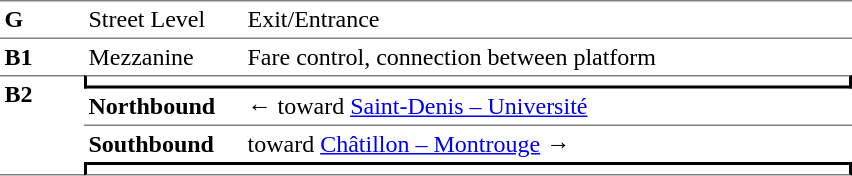<table border=0 cellspacing=0 cellpadding=3>
<tr>
<td style="border-top:solid 1px gray;" width=50 valign=top><strong>G</strong></td>
<td style="border-top:solid 1px gray;" width=100 valign=top>Street Level</td>
<td style="border-top:solid 1px gray;" width=400 valign=top>Exit/Entrance</td>
</tr>
<tr>
<td style="border-top:solid 1px gray;" width=50 valign=top><strong>B1</strong></td>
<td style="border-top:solid 1px gray;" width=100 valign=top>Mezzanine</td>
<td style="border-top:solid 1px gray;" width=400 valign=top>Fare control, connection between platform</td>
</tr>
<tr>
<td style="border-top:solid 1px gray;border-bottom:solid 1px gray;" width=50 rowspan=4 valign=top><strong>B2</strong></td>
<td style="border-top:solid 1px gray;border-right:solid 2px black;border-left:solid 2px black;border-bottom:solid 2px black;text-align:center;" colspan=2></td>
</tr>
<tr>
<td style="border-bottom:solid 1px gray;" width=100><strong>Northbound</strong></td>
<td style="border-bottom:solid 1px gray;" width=390>←   toward <a href='#'>Saint-Denis – Université</a> </td>
</tr>
<tr>
<td><strong>Southbound</strong></td>
<td>    toward <a href='#'>Châtillon – Montrouge</a>  →</td>
</tr>
<tr>
<td style="border-top:solid 2px black;border-right:solid 2px black;border-left:solid 2px black;border-bottom:solid 1px gray;text-align:center;" colspan=2></td>
</tr>
</table>
